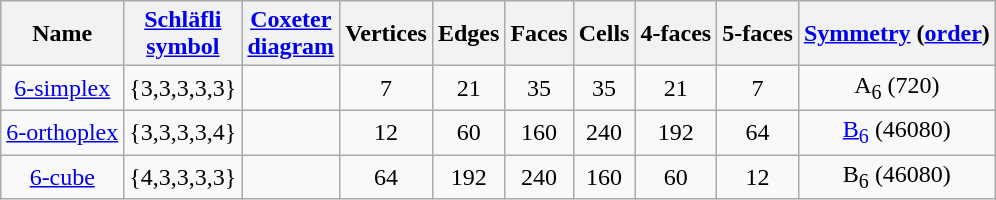<table class=wikitable>
<tr>
<th>Name</th>
<th><a href='#'>Schläfli<br>symbol</a></th>
<th><a href='#'>Coxeter<br>diagram</a></th>
<th>Vertices</th>
<th>Edges</th>
<th>Faces</th>
<th>Cells</th>
<th>4-faces</th>
<th>5-faces</th>
<th><a href='#'>Symmetry</a> (<a href='#'>order</a>)</th>
</tr>
<tr align=center>
<td><a href='#'>6-simplex</a></td>
<td>{3,3,3,3,3}</td>
<td></td>
<td>7</td>
<td>21</td>
<td>35</td>
<td>35</td>
<td>21</td>
<td>7</td>
<td>A<sub>6</sub> (720)</td>
</tr>
<tr align=center>
<td><a href='#'>6-orthoplex</a></td>
<td>{3,3,3,3,4}</td>
<td></td>
<td>12</td>
<td>60</td>
<td>160</td>
<td>240</td>
<td>192</td>
<td>64</td>
<td><a href='#'>B<sub>6</sub></a> (46080)</td>
</tr>
<tr align=center>
<td><a href='#'>6-cube</a></td>
<td>{4,3,3,3,3}</td>
<td></td>
<td>64</td>
<td>192</td>
<td>240</td>
<td>160</td>
<td>60</td>
<td>12</td>
<td>B<sub>6</sub> (46080)</td>
</tr>
</table>
